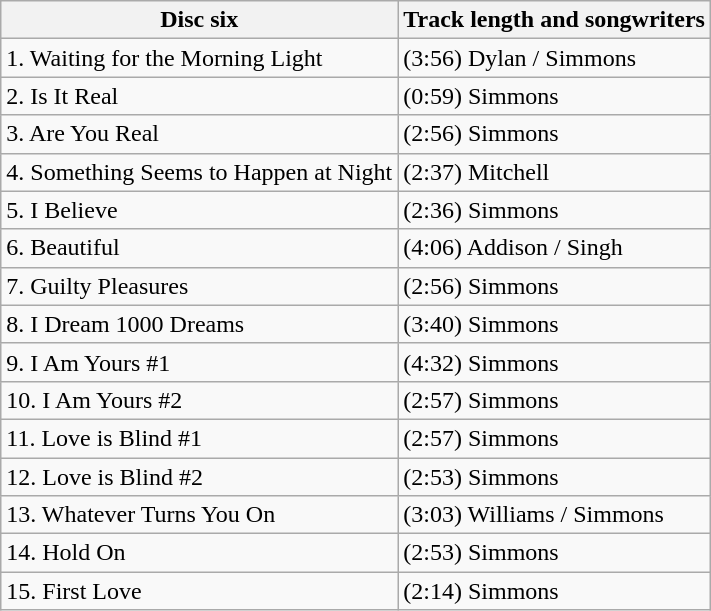<table class="wikitable">
<tr>
<th>Disc six</th>
<th>Track length and songwriters</th>
</tr>
<tr>
<td>1. Waiting for the Morning Light</td>
<td>(3:56) Dylan / Simmons</td>
</tr>
<tr>
<td>2. Is It Real</td>
<td>(0:59) Simmons</td>
</tr>
<tr>
<td>3. Are You Real</td>
<td>(2:56) Simmons</td>
</tr>
<tr>
<td>4. Something Seems to Happen at Night</td>
<td>(2:37) Mitchell</td>
</tr>
<tr>
<td>5. I Believe</td>
<td>(2:36) Simmons</td>
</tr>
<tr>
<td>6. Beautiful</td>
<td>(4:06) Addison / Singh</td>
</tr>
<tr>
<td>7. Guilty Pleasures</td>
<td>(2:56) Simmons</td>
</tr>
<tr>
<td>8. I Dream 1000 Dreams</td>
<td>(3:40) Simmons</td>
</tr>
<tr>
<td>9. I Am Yours #1</td>
<td>(4:32) Simmons</td>
</tr>
<tr>
<td>10. I Am Yours #2</td>
<td>(2:57) Simmons</td>
</tr>
<tr>
<td>11. Love is Blind #1</td>
<td>(2:57) Simmons</td>
</tr>
<tr>
<td>12. Love is Blind #2</td>
<td>(2:53) Simmons</td>
</tr>
<tr>
<td>13. Whatever Turns You On</td>
<td>(3:03) Williams / Simmons</td>
</tr>
<tr>
<td>14. Hold On</td>
<td>(2:53) Simmons</td>
</tr>
<tr>
<td>15. First Love</td>
<td>(2:14) Simmons</td>
</tr>
</table>
